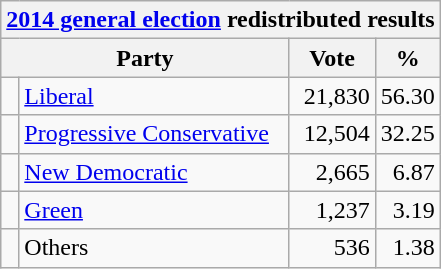<table class="wikitable">
<tr>
<th colspan="4"><a href='#'>2014 general election</a> redistributed results</th>
</tr>
<tr>
<th bgcolor="#DDDDFF" width="130px" colspan="2">Party</th>
<th bgcolor="#DDDDFF" width="50px">Vote</th>
<th bgcolor="#DDDDFF" width="30px">%</th>
</tr>
<tr>
<td> </td>
<td><a href='#'>Liberal</a></td>
<td align=right>21,830</td>
<td align=right>56.30</td>
</tr>
<tr>
<td> </td>
<td><a href='#'>Progressive Conservative</a></td>
<td align=right>12,504</td>
<td align=right>32.25</td>
</tr>
<tr>
<td> </td>
<td><a href='#'>New Democratic</a></td>
<td align=right>2,665</td>
<td align=right>6.87</td>
</tr>
<tr>
<td> </td>
<td><a href='#'>Green</a></td>
<td align=right>1,237</td>
<td align=right>3.19</td>
</tr>
<tr>
<td> </td>
<td>Others</td>
<td align=right>536</td>
<td align=right>1.38</td>
</tr>
</table>
